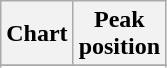<table class="wikitable sortable plainrowheaders">
<tr>
<th>Chart</th>
<th>Peak<br>position</th>
</tr>
<tr>
</tr>
<tr>
</tr>
<tr>
</tr>
<tr>
</tr>
<tr>
</tr>
<tr>
</tr>
<tr>
</tr>
<tr>
</tr>
<tr>
</tr>
<tr>
</tr>
<tr>
</tr>
<tr>
</tr>
<tr>
</tr>
<tr>
</tr>
<tr>
</tr>
<tr>
</tr>
<tr>
</tr>
<tr>
</tr>
<tr>
</tr>
<tr>
</tr>
</table>
